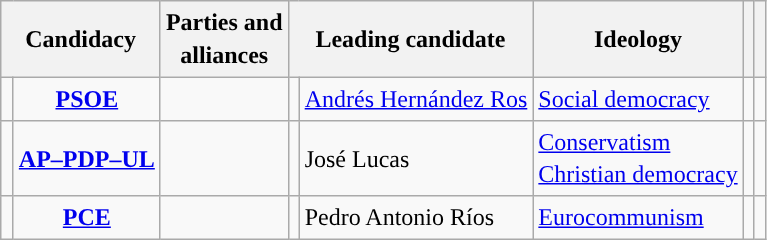<table class="wikitable" style="line-height:1.35em; text-align:left;">
<tr>
<th colspan="2">Candidacy</th>
<th>Parties and<br>alliances</th>
<th colspan="2">Leading candidate</th>
<th>Ideology</th>
<th></th>
<th></th>
</tr>
<tr>
<td width="1" style="color:inherit;background:"></td>
<td align="center"><strong><a href='#'>PSOE</a></strong></td>
<td></td>
<td></td>
<td><a href='#'>Andrés Hernández Ros</a></td>
<td><a href='#'>Social democracy</a></td>
<td></td>
<td></td>
</tr>
<tr>
<td style="color:inherit;background:"></td>
<td align="center"><strong><a href='#'>AP–PDP–UL</a></strong></td>
<td></td>
<td></td>
<td>José Lucas</td>
<td><a href='#'>Conservatism</a><br><a href='#'>Christian democracy</a></td>
<td></td>
<td></td>
</tr>
<tr>
<td style="color:inherit;background:"></td>
<td align="center"><strong><a href='#'>PCE</a></strong></td>
<td></td>
<td></td>
<td>Pedro Antonio Ríos</td>
<td><a href='#'>Eurocommunism</a></td>
<td></td>
<td></td>
</tr>
</table>
